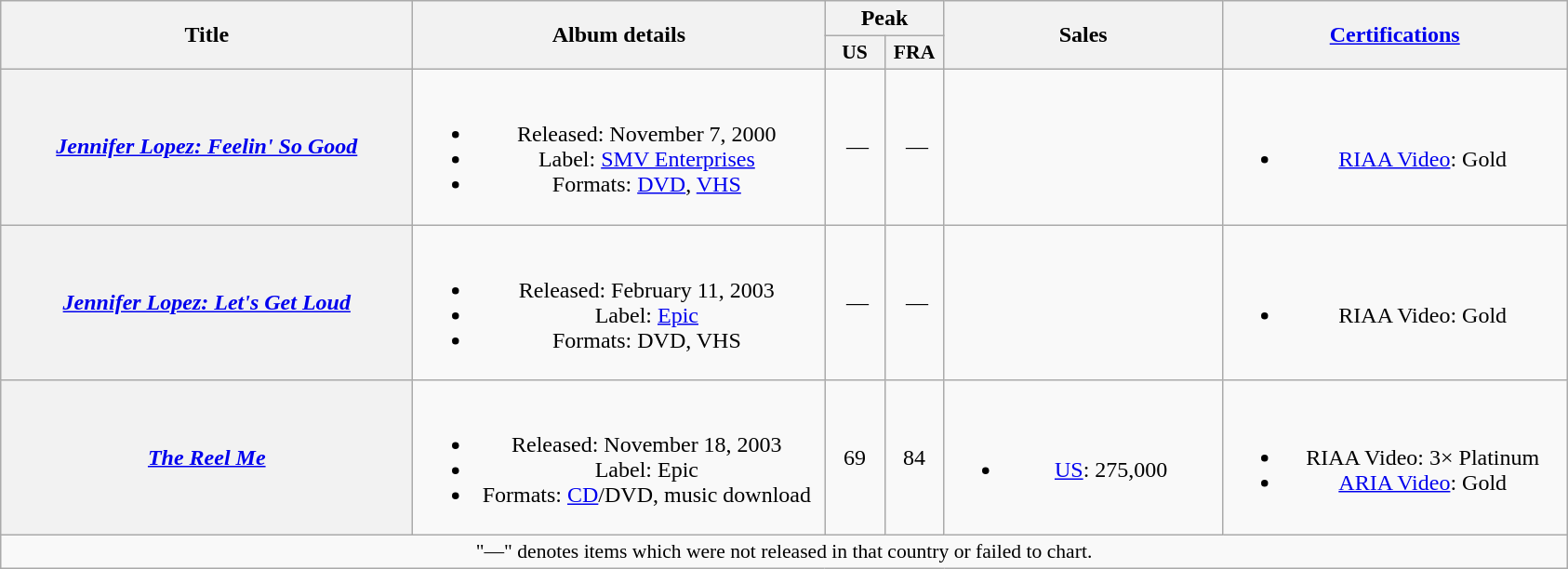<table class="wikitable plainrowheaders" style="text-align:center;">
<tr>
<th scope="col" rowspan="2" style="width:18em;">Title</th>
<th scope="col" rowspan="2" style="width:18em;">Album details</th>
<th scope="col" colspan="2">Peak</th>
<th scope="col" rowspan="2" style="width:12em;">Sales</th>
<th scope="col" rowspan="2" style="width:15em;"><a href='#'>Certifications</a></th>
</tr>
<tr>
<th scope="col" style="width:2.5em; font-size:90%;">US <br></th>
<th scope="col" style="width:2.5em; font-size:90%;">FRA <br></th>
</tr>
<tr>
<th scope="row"><em><a href='#'>Jennifer Lopez: Feelin' So Good</a></em></th>
<td><br><ul><li>Released: November 7, 2000</li><li>Label: <a href='#'>SMV Enterprises</a></li><li>Formats: <a href='#'>DVD</a>, <a href='#'>VHS</a></li></ul></td>
<td> —</td>
<td> —</td>
<td></td>
<td><br><ul><li><a href='#'>RIAA Video</a>: Gold</li></ul></td>
</tr>
<tr>
<th scope="row"><em><a href='#'>Jennifer Lopez: Let's Get Loud</a></em></th>
<td><br><ul><li>Released: February 11, 2003</li><li>Label: <a href='#'>Epic</a></li><li>Formats: DVD, VHS</li></ul></td>
<td> —</td>
<td> —</td>
<td></td>
<td><br><ul><li>RIAA Video: Gold</li></ul></td>
</tr>
<tr>
<th scope="row"><em><a href='#'>The Reel Me</a></em></th>
<td><br><ul><li>Released: November 18, 2003</li><li>Label: Epic</li><li>Formats: <a href='#'>CD</a>/DVD, music download</li></ul></td>
<td>69</td>
<td>84</td>
<td><br><ul><li><a href='#'>US</a>: 275,000</li></ul></td>
<td><br><ul><li>RIAA Video: 3× Platinum</li><li><a href='#'>ARIA Video</a>: Gold</li></ul></td>
</tr>
<tr>
<td colspan="14" style="font-size:90%">"—" denotes items which were not released in that country or failed to chart.</td>
</tr>
</table>
